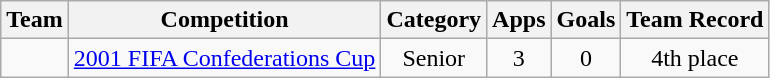<table class="wikitable" style="text-align: center;">
<tr>
<th>Team</th>
<th>Competition</th>
<th>Category</th>
<th>Apps</th>
<th>Goals</th>
<th>Team Record</th>
</tr>
<tr>
<td></td>
<td><a href='#'>2001 FIFA Confederations Cup</a></td>
<td>Senior</td>
<td>3</td>
<td>0</td>
<td>4th place</td>
</tr>
</table>
